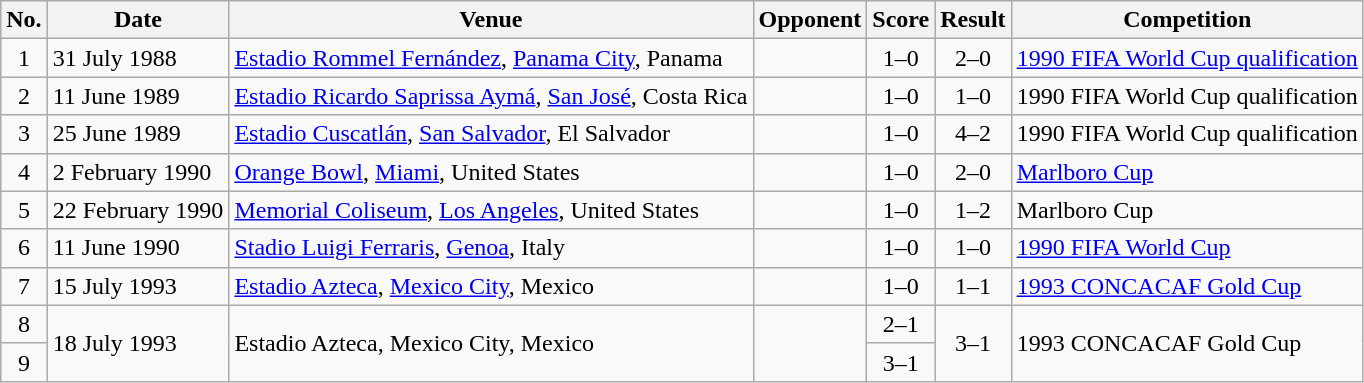<table class="wikitable sortable">
<tr>
<th scope="col">No.</th>
<th scope="col">Date</th>
<th scope="col">Venue</th>
<th scope="col">Opponent</th>
<th scope="col">Score</th>
<th scope="col">Result</th>
<th scope="col">Competition</th>
</tr>
<tr>
<td align="center">1</td>
<td>31 July 1988</td>
<td><a href='#'>Estadio Rommel Fernández</a>, <a href='#'>Panama City</a>, Panama</td>
<td></td>
<td align="center">1–0</td>
<td align="center">2–0</td>
<td><a href='#'>1990 FIFA World Cup qualification</a></td>
</tr>
<tr>
<td align="center">2</td>
<td>11 June 1989</td>
<td><a href='#'>Estadio Ricardo Saprissa Aymá</a>, <a href='#'>San José</a>, Costa Rica</td>
<td></td>
<td align="center">1–0</td>
<td align="center">1–0</td>
<td>1990 FIFA World Cup qualification</td>
</tr>
<tr>
<td align="center">3</td>
<td>25 June 1989</td>
<td><a href='#'>Estadio Cuscatlán</a>, <a href='#'>San Salvador</a>, El Salvador</td>
<td></td>
<td align="center">1–0</td>
<td align="center">4–2</td>
<td>1990 FIFA World Cup qualification</td>
</tr>
<tr>
<td align="center">4</td>
<td>2 February 1990</td>
<td><a href='#'>Orange Bowl</a>, <a href='#'>Miami</a>, United States</td>
<td></td>
<td align="center">1–0</td>
<td align="center">2–0</td>
<td><a href='#'>Marlboro Cup</a></td>
</tr>
<tr>
<td align="center">5</td>
<td>22 February 1990</td>
<td><a href='#'>Memorial Coliseum</a>, <a href='#'>Los Angeles</a>, United States</td>
<td></td>
<td align="center">1–0</td>
<td align="center">1–2</td>
<td>Marlboro Cup</td>
</tr>
<tr>
<td align="center">6</td>
<td>11 June 1990</td>
<td><a href='#'>Stadio Luigi Ferraris</a>, <a href='#'>Genoa</a>, Italy</td>
<td></td>
<td align="center">1–0</td>
<td align="center">1–0</td>
<td><a href='#'>1990 FIFA World Cup</a></td>
</tr>
<tr>
<td align="center">7</td>
<td>15 July 1993</td>
<td><a href='#'>Estadio Azteca</a>, <a href='#'>Mexico City</a>, Mexico</td>
<td></td>
<td align="center">1–0</td>
<td align="center">1–1</td>
<td><a href='#'>1993 CONCACAF Gold Cup</a></td>
</tr>
<tr>
<td align="center">8</td>
<td rowspan="2">18 July 1993</td>
<td rowspan="2">Estadio Azteca, Mexico City, Mexico</td>
<td rowspan="2"></td>
<td align="center">2–1</td>
<td rowspan="2" style="text-align:center">3–1</td>
<td rowspan="2">1993 CONCACAF Gold Cup</td>
</tr>
<tr>
<td align="center">9</td>
<td align="center">3–1</td>
</tr>
</table>
